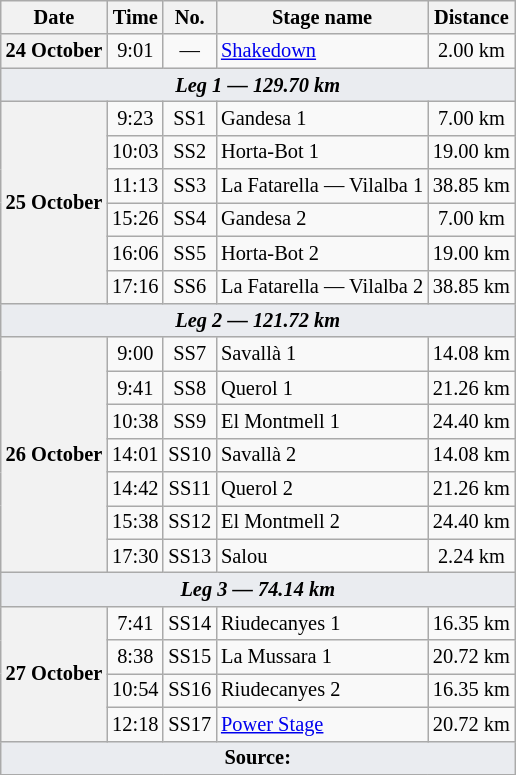<table class="wikitable" style="font-size: 85%;">
<tr>
<th>Date</th>
<th>Time</th>
<th>No.</th>
<th>Stage name</th>
<th>Distance</th>
</tr>
<tr>
<th nowrap>24 October</th>
<td align="center">9:01</td>
<td align="center">—</td>
<td><a href='#'>Shakedown</a></td>
<td align="center">2.00 km</td>
</tr>
<tr>
<td style="background-color:#EAECF0; text-align:center" colspan="5"><strong><em>Leg 1 — 129.70 km</em></strong></td>
</tr>
<tr>
<th rowspan="6">25 October</th>
<td align="center">9:23</td>
<td align="center">SS1</td>
<td>Gandesa 1</td>
<td align="center">7.00 km</td>
</tr>
<tr>
<td align="center">10:03</td>
<td align="center">SS2</td>
<td>Horta-Bot 1</td>
<td align="center">19.00 km</td>
</tr>
<tr>
<td align="center">11:13</td>
<td align="center">SS3</td>
<td>La Fatarella — Vilalba 1</td>
<td align="center">38.85 km</td>
</tr>
<tr>
<td align="center">15:26</td>
<td align="center">SS4</td>
<td>Gandesa 2</td>
<td align="center">7.00 km</td>
</tr>
<tr>
<td align="center">16:06</td>
<td align="center">SS5</td>
<td>Horta-Bot 2</td>
<td align="center">19.00 km</td>
</tr>
<tr>
<td align="center">17:16</td>
<td align="center">SS6</td>
<td>La Fatarella — Vilalba 2</td>
<td align="center">38.85 km</td>
</tr>
<tr>
<td style="background-color:#EAECF0; text-align:center" colspan="5"><strong><em>Leg 2 — 121.72 km</em></strong></td>
</tr>
<tr>
<th rowspan="7">26 October</th>
<td align="center">9:00</td>
<td align="center">SS7</td>
<td>Savallà 1</td>
<td align="center">14.08 km</td>
</tr>
<tr>
<td align="center">9:41</td>
<td align="center">SS8</td>
<td>Querol 1</td>
<td align="center">21.26 km</td>
</tr>
<tr>
<td align="center">10:38</td>
<td align="center">SS9</td>
<td>El Montmell 1</td>
<td align="center">24.40 km</td>
</tr>
<tr>
<td align="center">14:01</td>
<td align="center">SS10</td>
<td>Savallà 2</td>
<td align="center">14.08 km</td>
</tr>
<tr>
<td align="center">14:42</td>
<td align="center">SS11</td>
<td>Querol 2</td>
<td align="center">21.26 km</td>
</tr>
<tr>
<td align="center">15:38</td>
<td align="center">SS12</td>
<td>El Montmell 2</td>
<td align="center">24.40 km</td>
</tr>
<tr>
<td align="center">17:30</td>
<td align="center">SS13</td>
<td>Salou</td>
<td align="center">2.24 km</td>
</tr>
<tr>
<td style="background-color:#EAECF0; text-align:center" colspan="5"><strong><em>Leg 3 — 74.14 km</em></strong></td>
</tr>
<tr>
<th rowspan="4">27 October</th>
<td align="center">7:41</td>
<td align="center">SS14</td>
<td>Riudecanyes 1</td>
<td align="center">16.35 km</td>
</tr>
<tr>
<td align="center">8:38</td>
<td align="center">SS15</td>
<td>La Mussara 1</td>
<td align="center">20.72 km</td>
</tr>
<tr>
<td align="center">10:54</td>
<td align="center">SS16</td>
<td>Riudecanyes 2</td>
<td align="center">16.35 km</td>
</tr>
<tr>
<td align="center">12:18</td>
<td align="center">SS17</td>
<td nowrap><a href='#'>Power Stage</a></td>
<td align="center">20.72 km</td>
</tr>
<tr>
<td style="background-color:#EAECF0; text-align:center" colspan="5"><strong>Source:</strong></td>
</tr>
<tr>
</tr>
</table>
